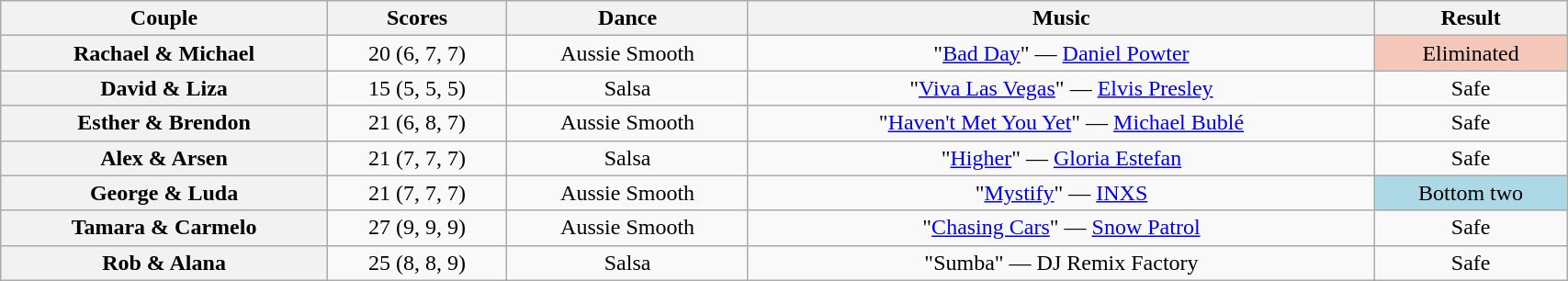<table class="wikitable sortable" style="text-align:center; width: 90%">
<tr>
<th scope="col">Couple</th>
<th scope="col">Scores</th>
<th scope="col">Dance</th>
<th scope="col" class="unsortable">Music</th>
<th scope="col" class="unsortable">Result</th>
</tr>
<tr>
<th scope="row">Rachael & Michael</th>
<td>20 (6, 7, 7)</td>
<td>Aussie Smooth</td>
<td>"<a href='#'>Bad Day</a>" — <a href='#'>Daniel Powter</a></td>
<td bgcolor="f4c7b8">Eliminated</td>
</tr>
<tr>
<th scope="row">David & Liza</th>
<td>15 (5, 5, 5)</td>
<td>Salsa</td>
<td>"<a href='#'>Viva Las Vegas</a>" — <a href='#'>Elvis Presley</a></td>
<td>Safe</td>
</tr>
<tr>
<th scope="row">Esther & Brendon</th>
<td>21 (6, 8, 7)</td>
<td>Aussie Smooth</td>
<td>"<a href='#'>Haven't Met You Yet</a>" — <a href='#'>Michael Bublé</a></td>
<td>Safe</td>
</tr>
<tr>
<th scope="row">Alex & Arsen</th>
<td>21 (7, 7, 7)</td>
<td>Salsa</td>
<td>"<a href='#'>Higher</a>" — <a href='#'>Gloria Estefan</a></td>
<td>Safe</td>
</tr>
<tr>
<th scope="row">George & Luda</th>
<td>21 (7, 7, 7)</td>
<td>Aussie Smooth</td>
<td>"<a href='#'>Mystify</a>" — <a href='#'>INXS</a></td>
<td bgcolor="lightblue">Bottom two</td>
</tr>
<tr>
<th scope="row">Tamara & Carmelo</th>
<td>27 (9, 9, 9)</td>
<td>Aussie Smooth</td>
<td>"<a href='#'>Chasing Cars</a>" — <a href='#'>Snow Patrol</a></td>
<td>Safe</td>
</tr>
<tr>
<th scope="row">Rob & Alana</th>
<td>25 (8, 8, 9)</td>
<td>Salsa</td>
<td>"Sumba" — DJ Remix Factory</td>
<td>Safe</td>
</tr>
</table>
